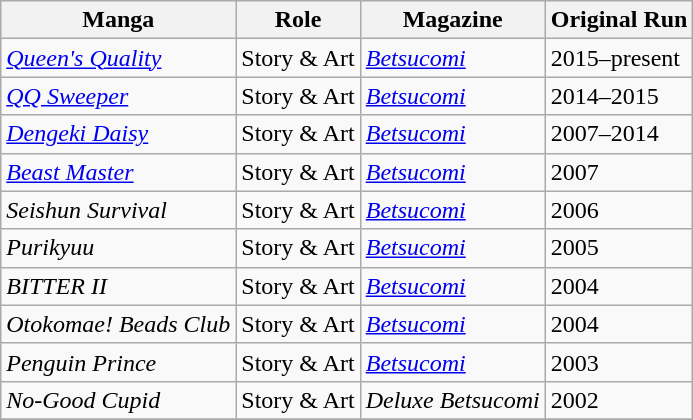<table class="wikitable">
<tr>
<th>Manga</th>
<th>Role</th>
<th>Magazine</th>
<th>Original Run</th>
</tr>
<tr>
<td><em><a href='#'>Queen's Quality</a></em></td>
<td>Story & Art</td>
<td><em><a href='#'>Betsucomi</a></em></td>
<td>2015–present</td>
</tr>
<tr>
<td><em><a href='#'>QQ Sweeper</a></em></td>
<td>Story & Art</td>
<td><em><a href='#'>Betsucomi</a></em></td>
<td>2014–2015</td>
</tr>
<tr>
<td><em><a href='#'>Dengeki Daisy</a></em></td>
<td>Story & Art</td>
<td><em><a href='#'>Betsucomi</a></em></td>
<td>2007–2014</td>
</tr>
<tr>
<td><em><a href='#'>Beast Master</a></em></td>
<td>Story & Art</td>
<td><em><a href='#'>Betsucomi</a></em></td>
<td>2007</td>
</tr>
<tr>
<td><em>Seishun Survival</em></td>
<td>Story & Art</td>
<td><em><a href='#'>Betsucomi</a></em></td>
<td>2006</td>
</tr>
<tr>
<td><em>Purikyuu</em></td>
<td>Story & Art</td>
<td><em><a href='#'>Betsucomi</a></em></td>
<td>2005</td>
</tr>
<tr>
<td><em>BITTER II</em></td>
<td>Story & Art</td>
<td><em><a href='#'>Betsucomi</a></em></td>
<td>2004</td>
</tr>
<tr>
<td><em>Otokomae! Beads Club</em></td>
<td>Story & Art</td>
<td><em><a href='#'>Betsucomi</a></em></td>
<td>2004</td>
</tr>
<tr>
<td><em>Penguin Prince</em></td>
<td>Story & Art</td>
<td><em><a href='#'>Betsucomi</a></em></td>
<td>2003</td>
</tr>
<tr>
<td><em>No-Good Cupid</em></td>
<td>Story & Art</td>
<td><em>Deluxe Betsucomi</em></td>
<td>2002</td>
</tr>
<tr>
</tr>
</table>
